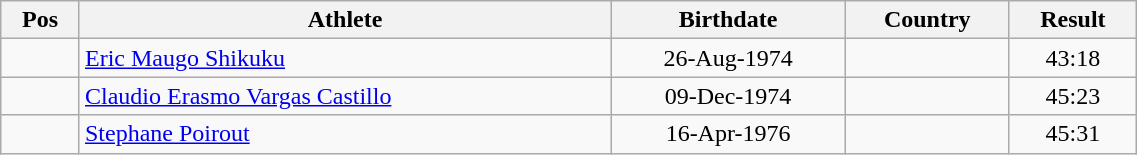<table class="wikitable"  style="text-align:center; width:60%;">
<tr>
<th>Pos</th>
<th>Athlete</th>
<th>Birthdate</th>
<th>Country</th>
<th>Result</th>
</tr>
<tr>
<td align=center></td>
<td align=left><a href='#'>Eric Maugo Shikuku</a></td>
<td>26-Aug-1974</td>
<td align=left></td>
<td>43:18</td>
</tr>
<tr>
<td align=center></td>
<td align=left><a href='#'>Claudio Erasmo Vargas Castillo</a></td>
<td>09-Dec-1974</td>
<td align=left></td>
<td>45:23</td>
</tr>
<tr>
<td align=center></td>
<td align=left><a href='#'>Stephane Poirout</a></td>
<td>16-Apr-1976</td>
<td align=left></td>
<td>45:31</td>
</tr>
</table>
